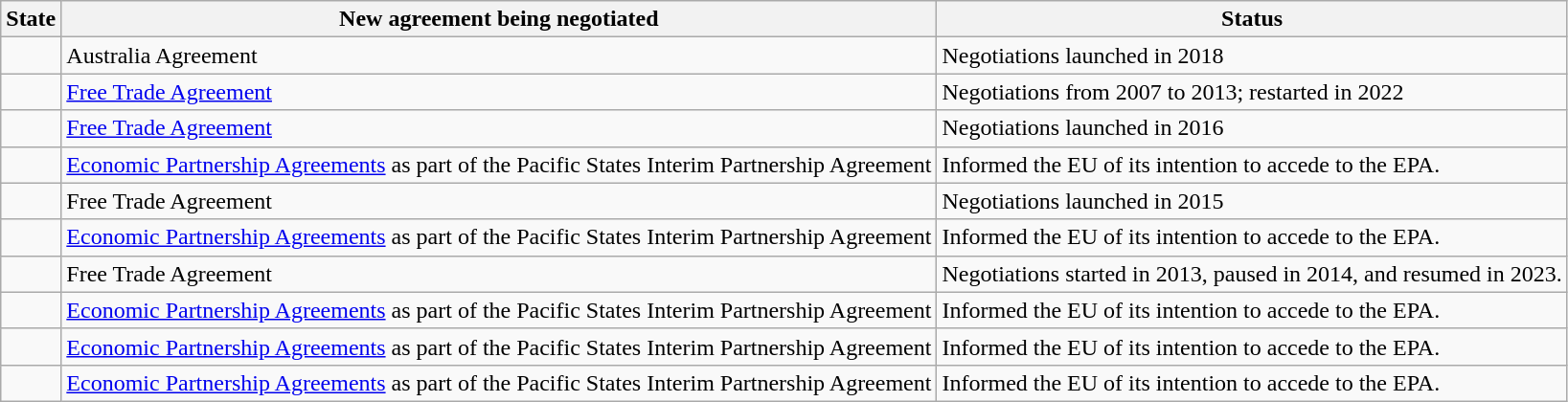<table class="wikitable sortable">
<tr>
<th>State</th>
<th>New agreement being negotiated</th>
<th>Status</th>
</tr>
<tr>
<td></td>
<td>Australia Agreement</td>
<td>Negotiations launched in 2018<br></td>
</tr>
<tr>
<td></td>
<td><a href='#'>Free Trade Agreement</a></td>
<td>Negotiations from 2007 to 2013; restarted in 2022</td>
</tr>
<tr>
<td></td>
<td><a href='#'>Free Trade Agreement</a></td>
<td>Negotiations launched in 2016</td>
</tr>
<tr>
<td></td>
<td><a href='#'>Economic Partnership Agreements</a> as part of the  Pacific States Interim Partnership Agreement</td>
<td>Informed the EU of its intention to accede to the EPA.</td>
</tr>
<tr>
<td></td>
<td>Free Trade Agreement</td>
<td>Negotiations launched in 2015</td>
</tr>
<tr>
<td></td>
<td><a href='#'>Economic Partnership Agreements</a> as part of the  Pacific States Interim Partnership Agreement</td>
<td>Informed the EU of its intention to accede to the EPA.</td>
</tr>
<tr>
<td></td>
<td>Free Trade Agreement</td>
<td>Negotiations started in 2013, paused in 2014, and resumed in 2023.</td>
</tr>
<tr>
<td></td>
<td><a href='#'>Economic Partnership Agreements</a> as part of the  Pacific States Interim Partnership Agreement</td>
<td>Informed the EU of its intention to accede to the EPA.</td>
</tr>
<tr>
<td></td>
<td><a href='#'>Economic Partnership Agreements</a> as part of the  Pacific States Interim Partnership Agreement</td>
<td>Informed the EU of its intention to accede to the EPA.</td>
</tr>
<tr>
<td></td>
<td><a href='#'>Economic Partnership Agreements</a> as part of the  Pacific States Interim Partnership Agreement</td>
<td>Informed the EU of its intention to accede to the EPA.</td>
</tr>
</table>
